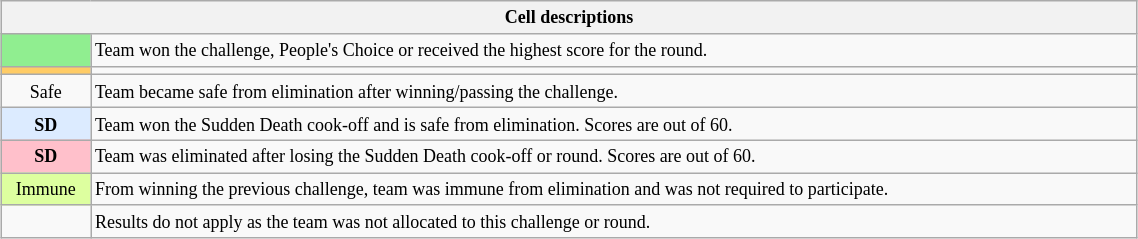<table class="wikitable" style="margin: auto; text-align: left; font-size: 9pt; line-height:16px; width:60%">
<tr>
<th colspan="2">Cell descriptions</th>
</tr>
<tr>
<td style="background:lightgreen; text-align:center"></td>
<td>Team won the challenge, People's Choice or received the highest score for the round.</td>
</tr>
<tr>
<td style="text-align:center; background:#FFCC66"></td>
<td></td>
</tr>
<tr>
<td style="text-align:center">Safe</td>
<td>Team became safe from elimination after winning/passing the challenge.</td>
</tr>
<tr>
<td style="text-align:center; background:#DCEBFF;"><strong>SD</strong></td>
<td>Team won the Sudden Death cook-off and is safe from elimination. Scores are out of 60.</td>
</tr>
<tr>
<td style="text-align:center; background:pink;"><strong>SD</strong></td>
<td>Team was eliminated after losing the Sudden Death cook-off or round. Scores are out of 60.</td>
</tr>
<tr>
<td style="text-align:center" bgcolor="DDFF9F">Immune</td>
<td>From winning the previous challenge, team was immune from elimination and was not required to participate.</td>
</tr>
<tr>
<td></td>
<td>Results do not apply as the team was not allocated to this challenge or round.</td>
</tr>
</table>
